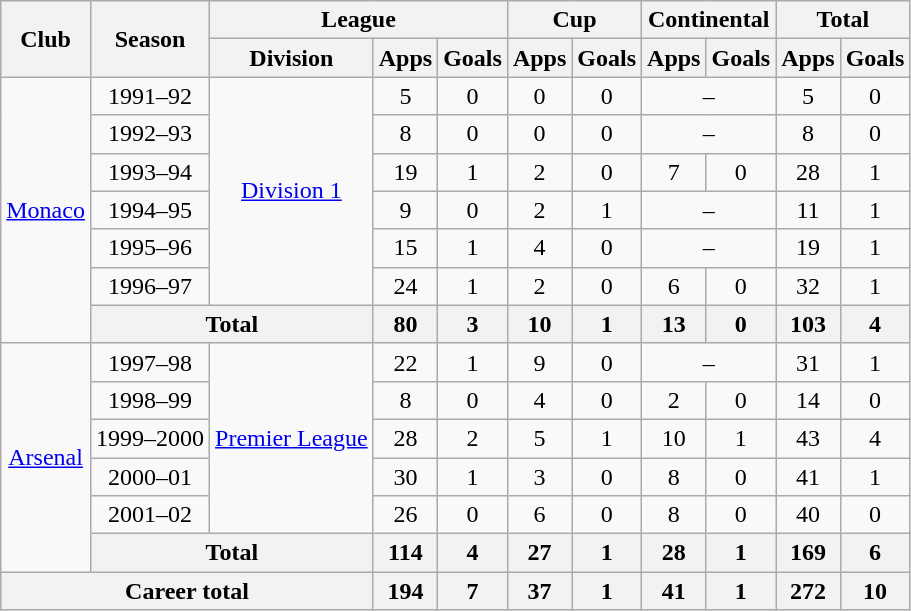<table class="wikitable" style="text-align:center">
<tr>
<th rowspan="2">Club</th>
<th rowspan="2">Season</th>
<th colspan="3">League</th>
<th colspan="2">Cup</th>
<th colspan="2">Continental</th>
<th colspan="2">Total</th>
</tr>
<tr>
<th>Division</th>
<th>Apps</th>
<th>Goals</th>
<th>Apps</th>
<th>Goals</th>
<th>Apps</th>
<th>Goals</th>
<th>Apps</th>
<th>Goals</th>
</tr>
<tr>
<td rowspan="7"><a href='#'>Monaco</a></td>
<td>1991–92</td>
<td rowspan="6"><a href='#'>Division 1</a></td>
<td>5</td>
<td>0</td>
<td>0</td>
<td>0</td>
<td colspan="2">–</td>
<td>5</td>
<td>0</td>
</tr>
<tr>
<td>1992–93</td>
<td>8</td>
<td>0</td>
<td>0</td>
<td>0</td>
<td colspan="2">–</td>
<td>8</td>
<td>0</td>
</tr>
<tr>
<td>1993–94</td>
<td>19</td>
<td>1</td>
<td>2</td>
<td>0</td>
<td>7</td>
<td>0</td>
<td>28</td>
<td>1</td>
</tr>
<tr>
<td>1994–95</td>
<td>9</td>
<td>0</td>
<td>2</td>
<td>1</td>
<td colspan="2">–</td>
<td>11</td>
<td>1</td>
</tr>
<tr>
<td>1995–96</td>
<td>15</td>
<td>1</td>
<td>4</td>
<td>0</td>
<td colspan="2">–</td>
<td>19</td>
<td>1</td>
</tr>
<tr>
<td>1996–97</td>
<td>24</td>
<td>1</td>
<td>2</td>
<td>0</td>
<td>6</td>
<td>0</td>
<td>32</td>
<td>1</td>
</tr>
<tr>
<th colspan="2">Total</th>
<th>80</th>
<th>3</th>
<th>10</th>
<th>1</th>
<th>13</th>
<th>0</th>
<th>103</th>
<th>4</th>
</tr>
<tr>
<td rowspan="6"><a href='#'>Arsenal</a></td>
<td>1997–98</td>
<td rowspan="5"><a href='#'>Premier League</a></td>
<td>22</td>
<td>1</td>
<td>9</td>
<td>0</td>
<td colspan="2">–</td>
<td>31</td>
<td>1</td>
</tr>
<tr>
<td>1998–99</td>
<td>8</td>
<td>0</td>
<td>4</td>
<td>0</td>
<td>2</td>
<td>0</td>
<td>14</td>
<td>0</td>
</tr>
<tr>
<td>1999–2000</td>
<td>28</td>
<td>2</td>
<td>5</td>
<td>1</td>
<td>10</td>
<td>1</td>
<td>43</td>
<td>4</td>
</tr>
<tr>
<td>2000–01</td>
<td>30</td>
<td>1</td>
<td>3</td>
<td>0</td>
<td>8</td>
<td>0</td>
<td>41</td>
<td>1</td>
</tr>
<tr>
<td>2001–02</td>
<td>26</td>
<td>0</td>
<td>6</td>
<td>0</td>
<td>8</td>
<td>0</td>
<td>40</td>
<td>0</td>
</tr>
<tr>
<th colspan="2">Total</th>
<th>114</th>
<th>4</th>
<th>27</th>
<th>1</th>
<th>28</th>
<th>1</th>
<th>169</th>
<th>6</th>
</tr>
<tr>
<th colspan="3">Career total</th>
<th>194</th>
<th>7</th>
<th>37</th>
<th>1</th>
<th>41</th>
<th>1</th>
<th>272</th>
<th>10</th>
</tr>
</table>
